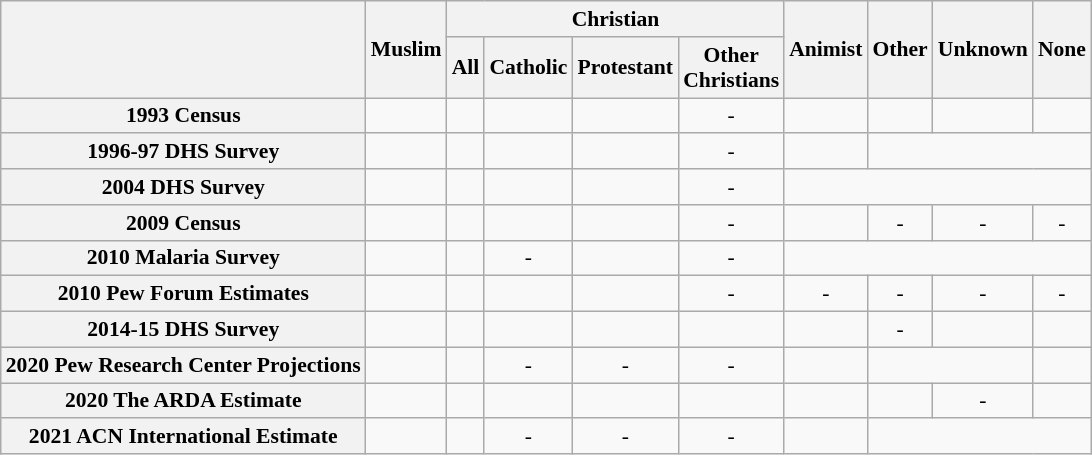<table class="wikitable" style="font-size:90%; text-align:center;">
<tr>
<th rowspan="2"></th>
<th rowspan="2">Muslim</th>
<th colspan="4">Christian</th>
<th rowspan="2">Animist</th>
<th rowspan="2">Other</th>
<th rowspan="2">Unknown</th>
<th rowspan="2">None</th>
</tr>
<tr>
<th>All</th>
<th>Catholic</th>
<th>Protestant</th>
<th>Other<br>Christians</th>
</tr>
<tr>
<th>1993 Census</th>
<td></td>
<td></td>
<td></td>
<td></td>
<td>-</td>
<td></td>
<td></td>
<td></td>
<td></td>
</tr>
<tr>
<th>1996-97 DHS Survey</th>
<td></td>
<td></td>
<td></td>
<td></td>
<td>-</td>
<td></td>
<td colspan="3"></td>
</tr>
<tr>
<th>2004 DHS Survey</th>
<td></td>
<td></td>
<td></td>
<td></td>
<td>-</td>
<td colspan="4"></td>
</tr>
<tr>
<th>2009 Census</th>
<td></td>
<td></td>
<td></td>
<td></td>
<td>-</td>
<td></td>
<td>-</td>
<td>-</td>
<td>-</td>
</tr>
<tr>
<th>2010 Malaria Survey</th>
<td></td>
<td></td>
<td>-</td>
<td></td>
<td>-</td>
<td colspan="4"></td>
</tr>
<tr>
<th>2010 Pew Forum Estimates</th>
<td></td>
<td></td>
<td></td>
<td></td>
<td>-</td>
<td>-</td>
<td>-</td>
<td>-</td>
<td>-</td>
</tr>
<tr>
<th>2014-15 DHS Survey</th>
<td></td>
<td></td>
<td></td>
<td></td>
<td></td>
<td></td>
<td>-</td>
<td></td>
<td></td>
</tr>
<tr>
<th>2020 Pew Research Center Projections</th>
<td></td>
<td></td>
<td>-</td>
<td>-</td>
<td>-</td>
<td></td>
<td colspan="2"></td>
<td></td>
</tr>
<tr>
<th>2020 The ARDA Estimate</th>
<td></td>
<td></td>
<td></td>
<td></td>
<td></td>
<td></td>
<td></td>
<td>-</td>
<td></td>
</tr>
<tr>
<th>2021 ACN International Estimate</th>
<td></td>
<td></td>
<td>-</td>
<td>-</td>
<td>-</td>
<td></td>
<td colspan="3"></td>
</tr>
</table>
